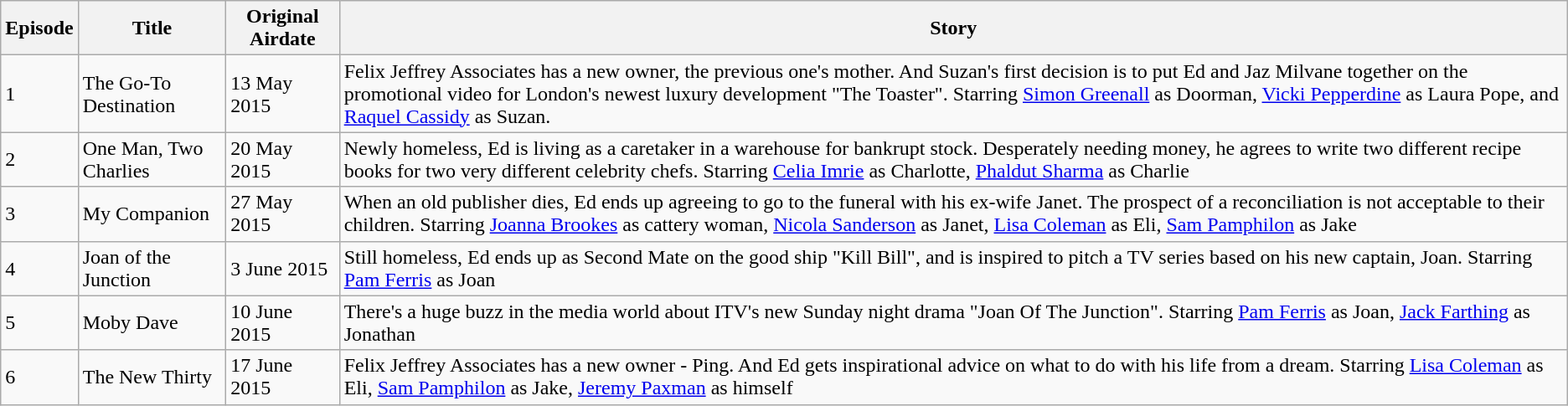<table class="wikitable">
<tr>
<th>Episode</th>
<th>Title</th>
<th>Original Airdate</th>
<th>Story</th>
</tr>
<tr --->
<td>1</td>
<td>The Go-To Destination</td>
<td>13 May 2015</td>
<td>Felix Jeffrey Associates has a new owner, the previous one's mother. And Suzan's first decision is to put Ed and Jaz Milvane together on the promotional video for London's newest luxury development "The Toaster". Starring <a href='#'>Simon Greenall</a> as Doorman, <a href='#'>Vicki Pepperdine</a> as Laura Pope, and <a href='#'>Raquel Cassidy</a> as Suzan.</td>
</tr>
<tr>
<td>2</td>
<td>One Man, Two Charlies</td>
<td>20 May 2015</td>
<td>Newly homeless, Ed is living as a caretaker in a warehouse for bankrupt stock. Desperately needing money, he agrees to write two different recipe books for two very different celebrity chefs. Starring <a href='#'>Celia Imrie</a> as Charlotte, <a href='#'>Phaldut Sharma</a> as Charlie</td>
</tr>
<tr>
<td>3</td>
<td>My Companion</td>
<td>27 May 2015</td>
<td>When an old publisher dies, Ed ends up agreeing to go to the funeral with his ex-wife Janet. The prospect of a reconciliation is not acceptable to their children. Starring <a href='#'>Joanna Brookes</a> as cattery woman, <a href='#'>Nicola Sanderson</a> as Janet, <a href='#'>Lisa Coleman</a> as Eli, <a href='#'>Sam Pamphilon</a> as Jake</td>
</tr>
<tr>
<td>4</td>
<td>Joan of the Junction</td>
<td>3 June 2015</td>
<td>Still homeless, Ed ends up as Second Mate on the good ship "Kill Bill", and is inspired to pitch a TV series based on his new captain, Joan. Starring <a href='#'>Pam Ferris</a> as Joan</td>
</tr>
<tr>
<td>5</td>
<td>Moby Dave</td>
<td>10 June 2015</td>
<td>There's a huge buzz in the media world about ITV's new Sunday night drama "Joan Of The Junction". Starring <a href='#'>Pam Ferris</a> as Joan, <a href='#'>Jack Farthing</a> as Jonathan</td>
</tr>
<tr>
<td>6</td>
<td>The New Thirty</td>
<td>17 June 2015</td>
<td>Felix Jeffrey Associates has a new owner - Ping. And Ed gets inspirational advice on what to do with his life from a dream. Starring <a href='#'>Lisa Coleman</a> as Eli, <a href='#'>Sam Pamphilon</a> as Jake, <a href='#'>Jeremy Paxman</a> as himself</td>
</tr>
</table>
